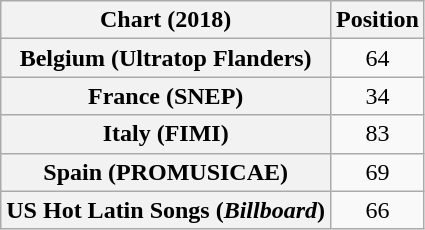<table class="wikitable sortable plainrowheaders" style="text-align:center">
<tr>
<th scope="col">Chart (2018)</th>
<th scope="col">Position</th>
</tr>
<tr>
<th scope="row">Belgium (Ultratop Flanders)</th>
<td>64</td>
</tr>
<tr>
<th scope="row">France (SNEP)</th>
<td>34</td>
</tr>
<tr>
<th scope="row">Italy (FIMI)</th>
<td>83</td>
</tr>
<tr>
<th scope="row">Spain (PROMUSICAE)</th>
<td>69</td>
</tr>
<tr>
<th scope="row">US Hot Latin Songs (<em>Billboard</em>)</th>
<td>66</td>
</tr>
</table>
